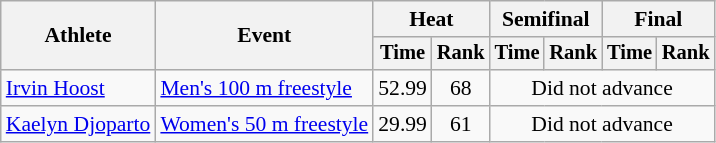<table class=wikitable style="font-size:90%">
<tr>
<th rowspan="2">Athlete</th>
<th rowspan="2">Event</th>
<th colspan="2">Heat</th>
<th colspan="2">Semifinal</th>
<th colspan="2">Final</th>
</tr>
<tr style="font-size:95%">
<th>Time</th>
<th>Rank</th>
<th>Time</th>
<th>Rank</th>
<th>Time</th>
<th>Rank</th>
</tr>
<tr align=center>
<td align=left><a href='#'>Irvin Hoost</a></td>
<td align=left><a href='#'>Men's 100 m freestyle</a></td>
<td>52.99</td>
<td>68</td>
<td colspan=4>Did not advance</td>
</tr>
<tr align=center>
<td align=left><a href='#'>Kaelyn Djoparto</a></td>
<td align=left><a href='#'>Women's 50 m freestyle</a></td>
<td>29.99</td>
<td>61</td>
<td colspan=4>Did not advance</td>
</tr>
</table>
